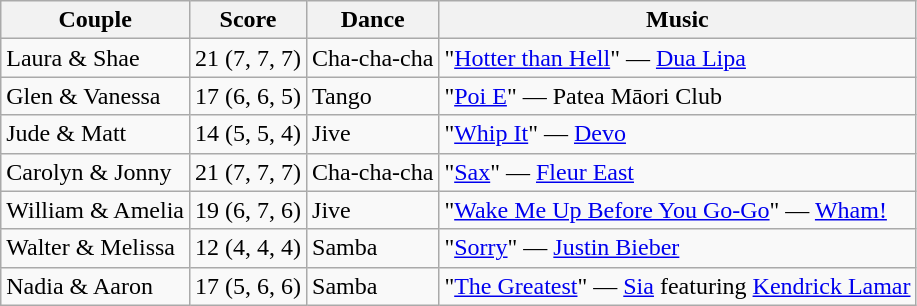<table class="wikitable sortable">
<tr>
<th rowspan="1">Couple</th>
<th colspan="1">Score</th>
<th rowspan="1">Dance</th>
<th rowspan="1">Music</th>
</tr>
<tr>
<td>Laura & Shae</td>
<td>21 (7, 7, 7)</td>
<td>Cha-cha-cha</td>
<td>"<a href='#'>Hotter than Hell</a>" — <a href='#'>Dua Lipa</a></td>
</tr>
<tr>
<td>Glen & Vanessa</td>
<td>17 (6, 6, 5)</td>
<td>Tango</td>
<td>"<a href='#'>Poi E</a>" — Patea Māori Club</td>
</tr>
<tr>
<td>Jude & Matt</td>
<td>14 (5, 5, 4)</td>
<td>Jive</td>
<td>"<a href='#'>Whip It</a>" — <a href='#'>Devo</a></td>
</tr>
<tr>
<td>Carolyn & Jonny</td>
<td>21 (7, 7, 7)</td>
<td>Cha-cha-cha</td>
<td>"<a href='#'>Sax</a>" — <a href='#'>Fleur East</a></td>
</tr>
<tr>
<td>William & Amelia</td>
<td>19 (6, 7, 6)</td>
<td>Jive</td>
<td>"<a href='#'>Wake Me Up Before You Go-Go</a>" — <a href='#'>Wham!</a></td>
</tr>
<tr>
<td>Walter & Melissa</td>
<td>12 (4, 4, 4)</td>
<td>Samba</td>
<td>"<a href='#'>Sorry</a>" — <a href='#'>Justin Bieber</a></td>
</tr>
<tr>
<td>Nadia & Aaron</td>
<td>17 (5, 6, 6)</td>
<td>Samba</td>
<td>"<a href='#'>The Greatest</a>" — <a href='#'>Sia</a> featuring <a href='#'>Kendrick Lamar</a></td>
</tr>
</table>
